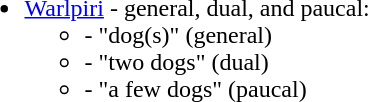<table>
<tr>
<td><br><ul><li><a href='#'>Warlpiri</a> - general, dual, and paucal:<ul><li> - "dog(s)" (general)</li><li> - "two dogs" (dual)</li><li> - "a few dogs" (paucal)</li></ul></li></ul></td>
</tr>
</table>
